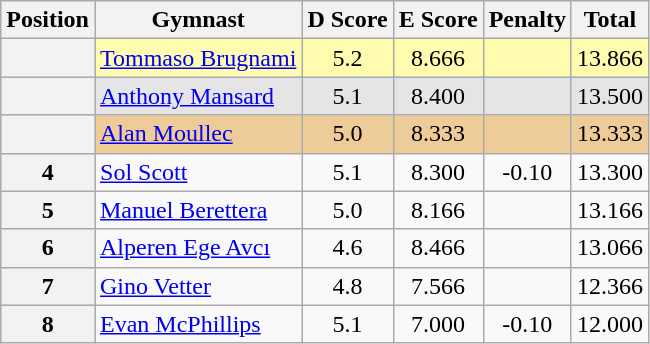<table style="text-align:center;" class="wikitable sortable">
<tr>
<th>Position</th>
<th>Gymnast</th>
<th>D Score</th>
<th>E Score</th>
<th>Penalty</th>
<th>Total</th>
</tr>
<tr style="background:#fffcaf;">
<th scope="row" style="text-align:center"></th>
<td style="text-align:left;"> <a href='#'>Tommaso Brugnami</a></td>
<td>5.2</td>
<td>8.666</td>
<td></td>
<td>13.866</td>
</tr>
<tr style="background:#e5e5e5;">
<th scope="row" style="text-align:center"></th>
<td style="text-align:left;"> <a href='#'>Anthony Mansard</a></td>
<td>5.1</td>
<td>8.400</td>
<td></td>
<td>13.500</td>
</tr>
<tr style="background:#ec9;">
<th scope="row" style="text-align:center"></th>
<td style="text-align:left;"> <a href='#'>Alan Moullec</a></td>
<td>5.0</td>
<td>8.333</td>
<td></td>
<td>13.333</td>
</tr>
<tr>
<th>4</th>
<td style="text-align:left;"> <a href='#'>Sol Scott</a></td>
<td>5.1</td>
<td>8.300</td>
<td>-0.10</td>
<td>13.300</td>
</tr>
<tr>
<th>5</th>
<td style="text-align:left;"> <a href='#'>Manuel Berettera</a></td>
<td>5.0</td>
<td>8.166</td>
<td></td>
<td>13.166</td>
</tr>
<tr>
<th>6</th>
<td style="text-align:left;"> <a href='#'>Alperen Ege Avcı</a></td>
<td>4.6</td>
<td>8.466</td>
<td></td>
<td>13.066</td>
</tr>
<tr>
<th>7</th>
<td style="text-align:left;"> <a href='#'>Gino Vetter</a></td>
<td>4.8</td>
<td>7.566</td>
<td></td>
<td>12.366</td>
</tr>
<tr>
<th>8</th>
<td style="text-align:left;"> <a href='#'>Evan McPhillips</a></td>
<td>5.1</td>
<td>7.000</td>
<td>-0.10</td>
<td>12.000</td>
</tr>
</table>
